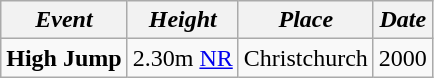<table class="wikitable">
<tr>
<th><em>Event</em></th>
<th><em>Height</em></th>
<th><em>Place</em></th>
<th><em>Date</em></th>
</tr>
<tr>
<td><strong>High Jump</strong></td>
<td>2.30m <a href='#'>NR</a></td>
<td>Christchurch</td>
<td>2000</td>
</tr>
</table>
